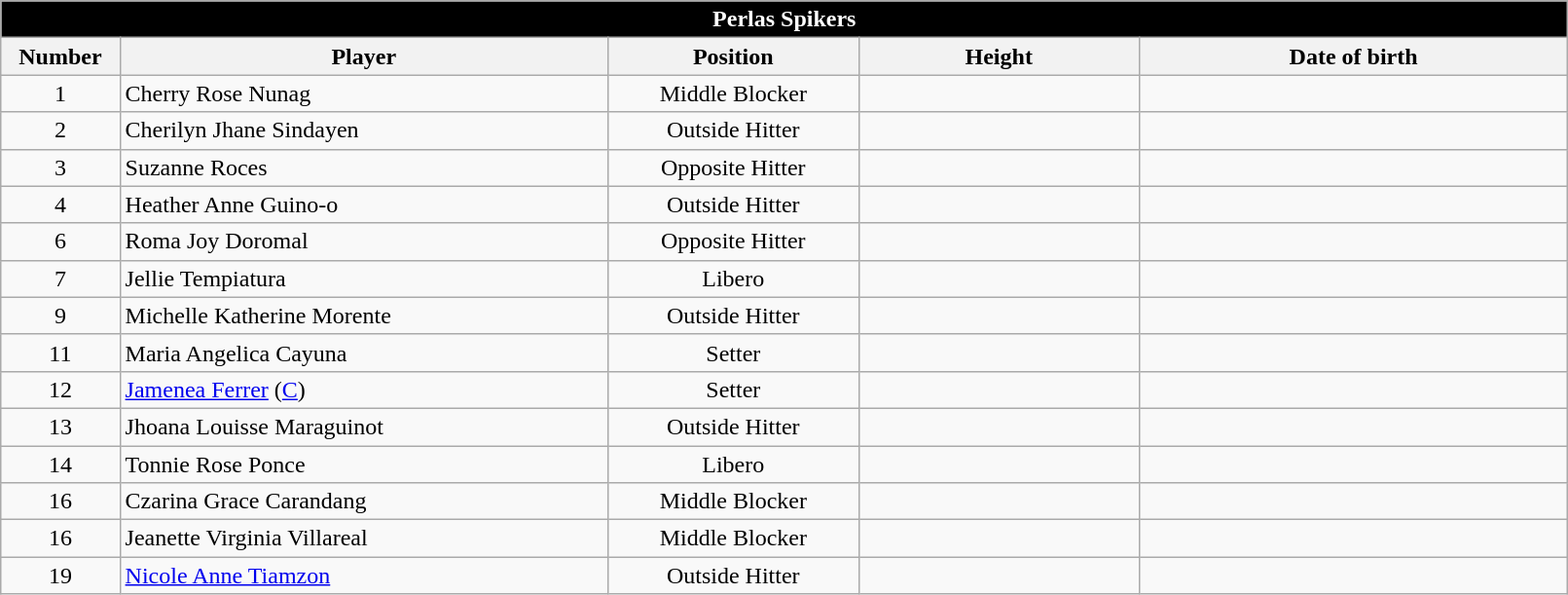<table class="wikitable sortable" style="text-align:center; width: 85%; font-size:100%;">
<tr>
<th colspan="8" style= "background:black; color:white; text-align: center"><strong>Perlas Spikers</strong></th>
</tr>
<tr>
<th style="width:3em;">Number</th>
<th style="width:16em;">Player</th>
<th style="width:8em;">Position</th>
<th style="width:9em;">Height</th>
<th style="width:14em;">Date of birth</th>
</tr>
<tr>
<td>1</td>
<td align="left">Cherry Rose Nunag</td>
<td>Middle Blocker</td>
<td></td>
<td align=right></td>
</tr>
<tr>
<td>2</td>
<td align="left">Cherilyn Jhane Sindayen</td>
<td>Outside Hitter</td>
<td></td>
<td align=right></td>
</tr>
<tr>
<td>3</td>
<td align="left">Suzanne Roces</td>
<td>Opposite Hitter</td>
<td></td>
<td align=right></td>
</tr>
<tr>
<td>4</td>
<td align="left">Heather Anne Guino-o</td>
<td>Outside Hitter</td>
<td></td>
<td align=right></td>
</tr>
<tr>
<td>6</td>
<td align="left">Roma Joy Doromal</td>
<td>Opposite Hitter</td>
<td></td>
<td align=right></td>
</tr>
<tr>
<td>7</td>
<td align="left">Jellie Tempiatura</td>
<td>Libero</td>
<td></td>
<td align=right></td>
</tr>
<tr>
<td>9</td>
<td align="left">Michelle Katherine Morente</td>
<td>Outside Hitter</td>
<td></td>
<td align=right></td>
</tr>
<tr>
<td>11</td>
<td align="left">Maria Angelica Cayuna</td>
<td>Setter</td>
<td></td>
<td align=right></td>
</tr>
<tr>
<td>12</td>
<td align="left"><a href='#'>Jamenea Ferrer</a> (<a href='#'>C</a>)</td>
<td>Setter</td>
<td></td>
<td align=right></td>
</tr>
<tr>
<td>13</td>
<td align="left">Jhoana Louisse Maraguinot</td>
<td>Outside Hitter</td>
<td></td>
<td align=right></td>
</tr>
<tr>
<td>14</td>
<td align="left">Tonnie Rose Ponce</td>
<td>Libero</td>
<td></td>
<td align=right></td>
</tr>
<tr>
<td>16</td>
<td align="left">Czarina Grace Carandang</td>
<td>Middle Blocker</td>
<td></td>
<td align=right></td>
</tr>
<tr>
<td>16</td>
<td align="left">Jeanette Virginia Villareal</td>
<td>Middle Blocker</td>
<td></td>
<td align=right></td>
</tr>
<tr>
<td>19</td>
<td align="left"><a href='#'>Nicole Anne Tiamzon</a></td>
<td>Outside Hitter</td>
<td></td>
<td align=right></td>
</tr>
</table>
